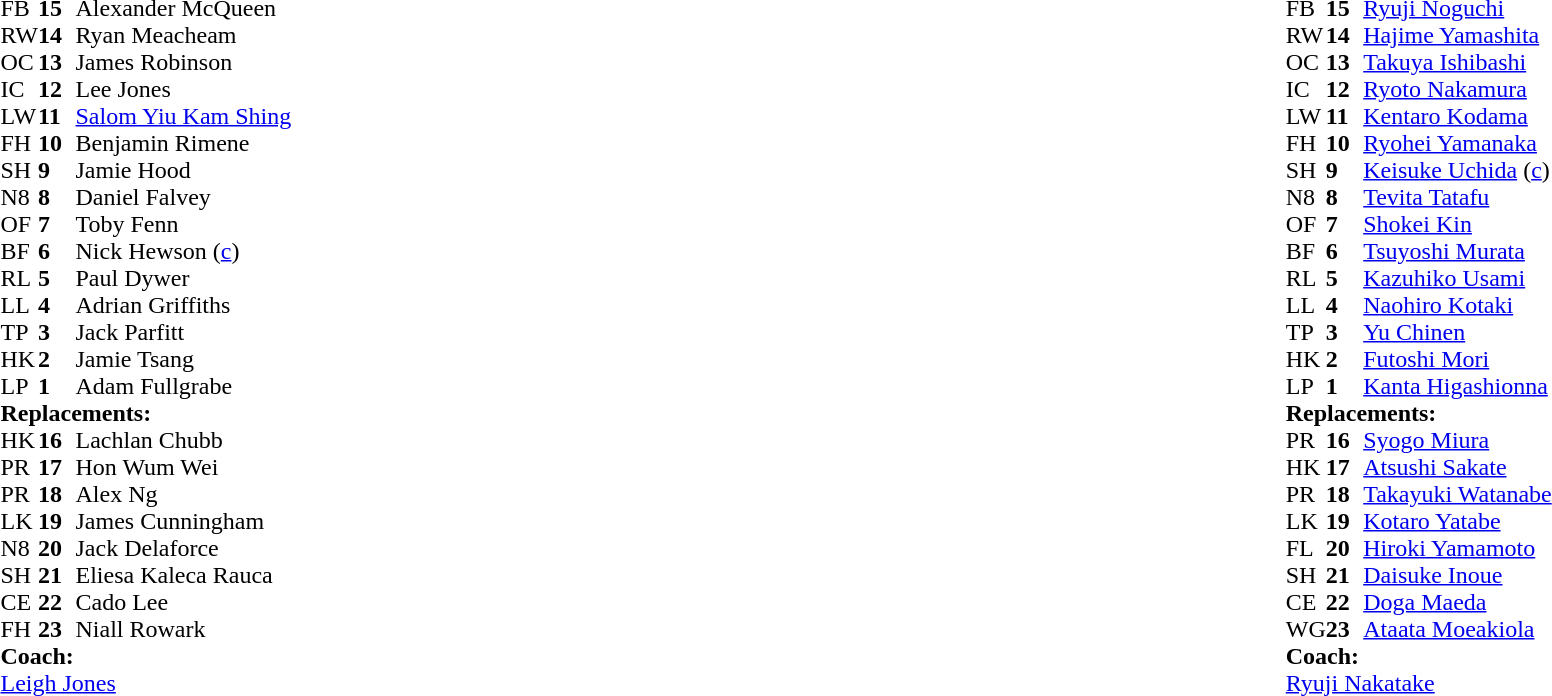<table style="width:100%">
<tr>
<td style="vertical-align:top; width:50%"><br><table cellspacing="0" cellpadding="0">
<tr>
<th width="25"></th>
<th width="25"></th>
</tr>
<tr>
<td>FB</td>
<td><strong>15</strong></td>
<td>Alexander McQueen</td>
</tr>
<tr>
<td>RW</td>
<td><strong>14</strong></td>
<td>Ryan Meacheam</td>
<td></td>
</tr>
<tr>
<td>OC</td>
<td><strong>13</strong></td>
<td>James Robinson</td>
<td></td>
</tr>
<tr>
<td>IC</td>
<td><strong>12</strong></td>
<td>Lee Jones</td>
</tr>
<tr>
<td>LW</td>
<td><strong>11</strong></td>
<td><a href='#'>Salom Yiu Kam Shing</a></td>
</tr>
<tr>
<td>FH</td>
<td><strong>10</strong></td>
<td>Benjamin Rimene</td>
</tr>
<tr>
<td>SH</td>
<td><strong>9</strong></td>
<td>Jamie Hood</td>
<td></td>
</tr>
<tr>
<td>N8</td>
<td><strong>8</strong></td>
<td>Daniel Falvey</td>
</tr>
<tr>
<td>OF</td>
<td><strong>7</strong></td>
<td>Toby Fenn</td>
</tr>
<tr>
<td>BF</td>
<td><strong>6</strong></td>
<td>Nick Hewson (<a href='#'>c</a>)</td>
</tr>
<tr>
<td>RL</td>
<td><strong>5</strong></td>
<td>Paul Dywer</td>
</tr>
<tr>
<td>LL</td>
<td><strong>4</strong></td>
<td>Adrian Griffiths</td>
<td></td>
</tr>
<tr>
<td>TP</td>
<td><strong>3</strong></td>
<td>Jack Parfitt</td>
<td></td>
</tr>
<tr>
<td>HK</td>
<td><strong>2</strong></td>
<td>Jamie Tsang</td>
<td></td>
</tr>
<tr>
<td>LP</td>
<td><strong>1</strong></td>
<td>Adam Fullgrabe</td>
<td></td>
</tr>
<tr>
<td colspan=3><strong>Replacements:</strong></td>
</tr>
<tr>
<td>HK</td>
<td><strong>16</strong></td>
<td>Lachlan Chubb</td>
<td></td>
</tr>
<tr>
<td>PR</td>
<td><strong>17</strong></td>
<td>Hon Wum Wei</td>
<td></td>
</tr>
<tr>
<td>PR</td>
<td><strong>18</strong></td>
<td>Alex Ng</td>
<td></td>
</tr>
<tr>
<td>LK</td>
<td><strong>19</strong></td>
<td>James Cunningham</td>
<td></td>
</tr>
<tr>
<td>N8</td>
<td><strong>20</strong></td>
<td>Jack Delaforce</td>
</tr>
<tr>
<td>SH</td>
<td><strong>21</strong></td>
<td>Eliesa Kaleca Rauca</td>
<td></td>
</tr>
<tr>
<td>CE</td>
<td><strong>22</strong></td>
<td>Cado Lee</td>
<td></td>
</tr>
<tr>
<td>FH</td>
<td><strong>23</strong></td>
<td>Niall Rowark</td>
<td></td>
</tr>
<tr>
<td colspan=3><strong>Coach:</strong></td>
</tr>
<tr>
<td colspan="4"> <a href='#'>Leigh Jones</a></td>
</tr>
</table>
</td>
<td style="vertical-align:top"></td>
<td style="vertical-align:top; width:50%"><br><table cellspacing="0" cellpadding="0" style="margin:auto">
<tr>
<th width="25"></th>
<th width="25"></th>
</tr>
<tr>
<td>FB</td>
<td><strong>15</strong></td>
<td><a href='#'>Ryuji Noguchi</a></td>
</tr>
<tr>
<td>RW</td>
<td><strong>14</strong></td>
<td><a href='#'>Hajime Yamashita</a></td>
<td></td>
</tr>
<tr>
<td>OC</td>
<td><strong>13</strong></td>
<td><a href='#'>Takuya Ishibashi</a></td>
<td></td>
</tr>
<tr>
<td>IC</td>
<td><strong>12</strong></td>
<td><a href='#'>Ryoto Nakamura</a></td>
</tr>
<tr>
<td>LW</td>
<td><strong>11</strong></td>
<td><a href='#'>Kentaro Kodama</a></td>
</tr>
<tr>
<td>FH</td>
<td><strong>10</strong></td>
<td><a href='#'>Ryohei Yamanaka</a></td>
</tr>
<tr>
<td>SH</td>
<td><strong>9</strong></td>
<td><a href='#'>Keisuke Uchida</a> (<a href='#'>c</a>)</td>
<td></td>
</tr>
<tr>
<td>N8</td>
<td><strong>8</strong></td>
<td><a href='#'>Tevita Tatafu</a></td>
<td></td>
</tr>
<tr>
<td>OF</td>
<td><strong>7</strong></td>
<td><a href='#'>Shokei Kin</a></td>
</tr>
<tr>
<td>BF</td>
<td><strong>6</strong></td>
<td><a href='#'>Tsuyoshi Murata</a></td>
</tr>
<tr>
<td>RL</td>
<td><strong>5</strong></td>
<td><a href='#'>Kazuhiko Usami</a></td>
</tr>
<tr>
<td>LL</td>
<td><strong>4</strong></td>
<td><a href='#'>Naohiro Kotaki</a></td>
<td></td>
</tr>
<tr>
<td>TP</td>
<td><strong>3</strong></td>
<td><a href='#'>Yu Chinen</a></td>
<td></td>
</tr>
<tr>
<td>HK</td>
<td><strong>2</strong></td>
<td><a href='#'>Futoshi Mori</a></td>
<td></td>
</tr>
<tr>
<td>LP</td>
<td><strong>1</strong></td>
<td><a href='#'>Kanta Higashionna</a></td>
<td></td>
</tr>
<tr>
<td colspan=3><strong>Replacements:</strong></td>
</tr>
<tr>
<td>PR</td>
<td><strong>16</strong></td>
<td><a href='#'>Syogo Miura</a></td>
<td></td>
</tr>
<tr>
<td>HK</td>
<td><strong>17</strong></td>
<td><a href='#'>Atsushi Sakate</a></td>
<td></td>
</tr>
<tr>
<td>PR</td>
<td><strong>18</strong></td>
<td><a href='#'>Takayuki Watanabe</a></td>
<td></td>
</tr>
<tr>
<td>LK</td>
<td><strong>19</strong></td>
<td><a href='#'>Kotaro Yatabe</a></td>
<td></td>
</tr>
<tr>
<td>FL</td>
<td><strong>20</strong></td>
<td><a href='#'>Hiroki Yamamoto</a></td>
<td></td>
</tr>
<tr>
<td>SH</td>
<td><strong>21</strong></td>
<td><a href='#'>Daisuke Inoue</a></td>
<td></td>
</tr>
<tr>
<td>CE</td>
<td><strong>22</strong></td>
<td><a href='#'>Doga Maeda</a></td>
<td></td>
</tr>
<tr>
<td>WG</td>
<td><strong>23</strong></td>
<td><a href='#'>Ataata Moeakiola</a></td>
<td></td>
</tr>
<tr>
<td colspan=3><strong>Coach:</strong></td>
</tr>
<tr>
<td colspan="4"> <a href='#'>Ryuji Nakatake</a></td>
</tr>
</table>
</td>
</tr>
</table>
